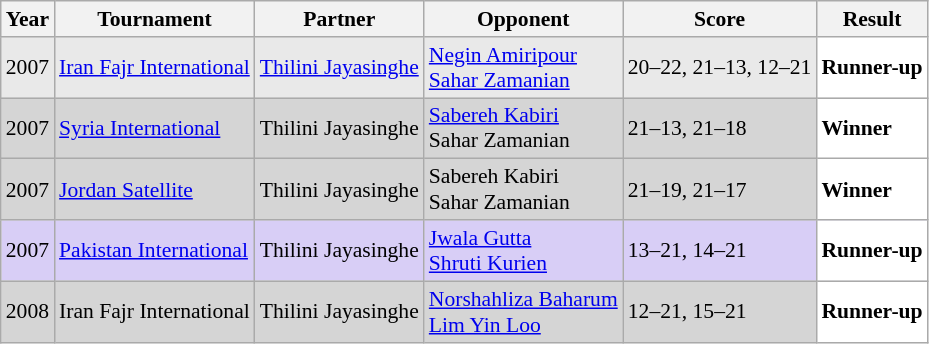<table class="sortable wikitable" style="font-size: 90%;">
<tr>
<th>Year</th>
<th>Tournament</th>
<th>Partner</th>
<th>Opponent</th>
<th>Score</th>
<th>Result</th>
</tr>
<tr style="background:#E9E9E9">
<td align="center">2007</td>
<td align="left"><a href='#'>Iran Fajr International</a></td>
<td align="left"> <a href='#'>Thilini Jayasinghe</a></td>
<td align="left"> <a href='#'>Negin Amiripour</a><br> <a href='#'>Sahar Zamanian</a></td>
<td align="left">20–22, 21–13, 12–21</td>
<td style="text-align:left; background:white"> <strong>Runner-up</strong></td>
</tr>
<tr style="background:#D5D5D5">
<td align="center">2007</td>
<td align="left"><a href='#'>Syria International</a></td>
<td align="left"> Thilini Jayasinghe</td>
<td align="left"> <a href='#'>Sabereh Kabiri</a><br> Sahar Zamanian</td>
<td align="left">21–13, 21–18</td>
<td style="text-align:left; background:white"> <strong>Winner</strong></td>
</tr>
<tr style="background:#D5D5D5">
<td align="center">2007</td>
<td align="left"><a href='#'>Jordan Satellite</a></td>
<td align="left"> Thilini Jayasinghe</td>
<td align="left"> Sabereh Kabiri<br> Sahar Zamanian</td>
<td align="left">21–19, 21–17</td>
<td style="text-align:left; background:white"> <strong>Winner</strong></td>
</tr>
<tr style="background:#D8CEF6">
<td align="center">2007</td>
<td align="left"><a href='#'>Pakistan International</a></td>
<td align="left"> Thilini Jayasinghe</td>
<td align="left"> <a href='#'>Jwala Gutta</a><br> <a href='#'>Shruti Kurien</a></td>
<td align="left">13–21, 14–21</td>
<td style="text-align:left; background:white"> <strong>Runner-up</strong></td>
</tr>
<tr style="background:#D5D5D5">
<td align="center">2008</td>
<td align="left">Iran Fajr International</td>
<td align="left"> Thilini Jayasinghe</td>
<td align="left"> <a href='#'>Norshahliza Baharum</a><br> <a href='#'>Lim Yin Loo</a></td>
<td align="left">12–21, 15–21</td>
<td style="text-align:left; background:white"> <strong>Runner-up</strong></td>
</tr>
</table>
